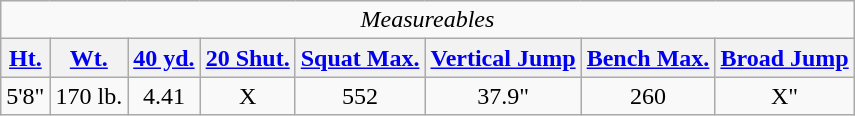<table class="wikitable">
<tr>
<td colspan="10" align="center"><em>Measureables</em></td>
</tr>
<tr>
<th><a href='#'>Ht.</a></th>
<th><a href='#'>Wt.</a></th>
<th><a href='#'>40 yd.</a></th>
<th><a href='#'>20 Shut.</a></th>
<th><a href='#'>Squat Max.</a></th>
<th><a href='#'>Vertical Jump</a></th>
<th><a href='#'>Bench Max.</a></th>
<th><a href='#'>Broad Jump</a></th>
</tr>
<tr>
<td ALIGN="center">5'8"</td>
<td ALIGN="center">170 lb.</td>
<td ALIGN="center">4.41</td>
<td ALIGN="center">X</td>
<td ALIGN="center">552</td>
<td ALIGN="center">37.9"</td>
<td ALIGN="center">260</td>
<td ALIGN="center">X"</td>
</tr>
</table>
